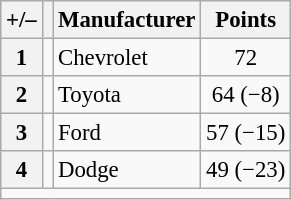<table class="wikitable" style="font-size: 95%;">
<tr>
<th scope="col">+/–</th>
<th scope="col"></th>
<th scope="col">Manufacturer</th>
<th scope="col">Points</th>
</tr>
<tr>
<th scope="row">1</th>
<td></td>
<td>Chevrolet</td>
<td style="text-align:center;">72</td>
</tr>
<tr>
<th scope="row">2</th>
<td></td>
<td>Toyota</td>
<td style="text-align:center;">64 (−8)</td>
</tr>
<tr>
<th scope="row">3</th>
<td></td>
<td>Ford</td>
<td style="text-align:center;">57 (−15)</td>
</tr>
<tr>
<th scope="row">4</th>
<td></td>
<td>Dodge</td>
<td style="text-align:center;">49 (−23)</td>
</tr>
<tr class="sortbottom">
<td colspan="9"></td>
</tr>
</table>
